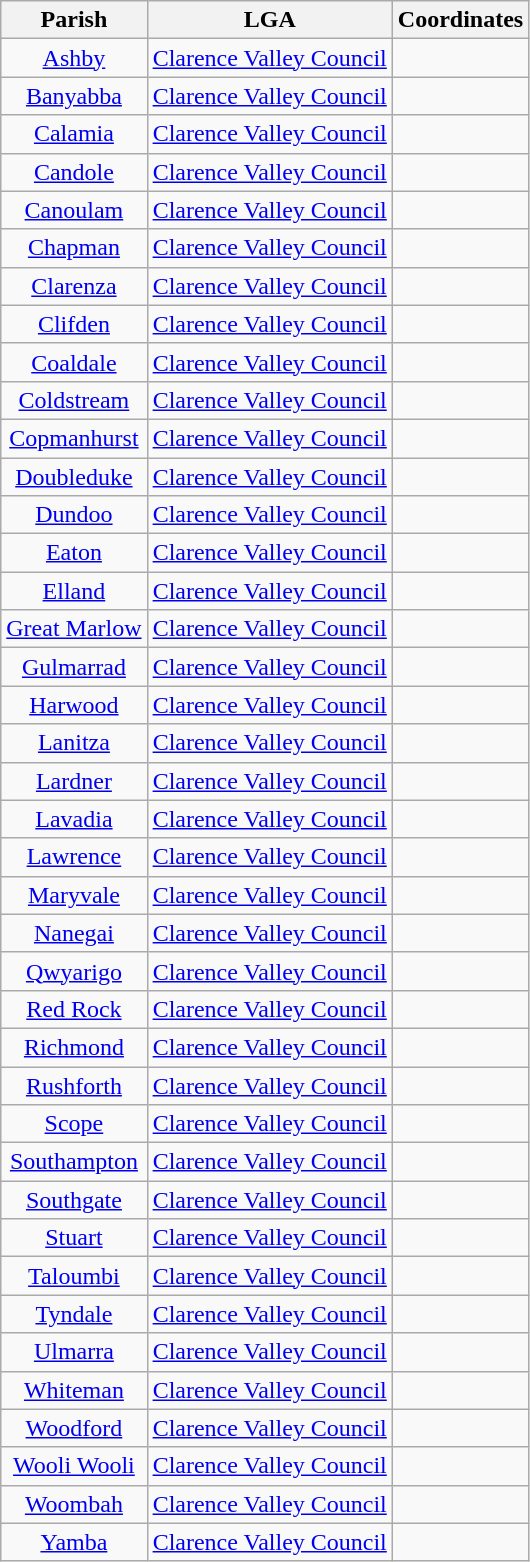<table class="wikitable" style="text-align:center">
<tr>
<th>Parish</th>
<th>LGA</th>
<th>Coordinates</th>
</tr>
<tr>
<td><a href='#'>Ashby</a></td>
<td><a href='#'>Clarence Valley Council</a></td>
<td></td>
</tr>
<tr>
<td><a href='#'>Banyabba</a></td>
<td><a href='#'>Clarence Valley Council</a></td>
<td></td>
</tr>
<tr>
<td><a href='#'>Calamia</a></td>
<td><a href='#'>Clarence Valley Council</a></td>
<td></td>
</tr>
<tr>
<td><a href='#'>Candole</a></td>
<td><a href='#'>Clarence Valley Council</a></td>
<td></td>
</tr>
<tr>
<td><a href='#'>Canoulam</a></td>
<td><a href='#'>Clarence Valley Council</a></td>
<td></td>
</tr>
<tr>
<td><a href='#'>Chapman</a></td>
<td><a href='#'>Clarence Valley Council</a></td>
<td></td>
</tr>
<tr>
<td><a href='#'>Clarenza</a></td>
<td><a href='#'>Clarence Valley Council</a></td>
<td></td>
</tr>
<tr>
<td><a href='#'>Clifden</a></td>
<td><a href='#'>Clarence Valley Council</a></td>
<td></td>
</tr>
<tr>
<td><a href='#'>Coaldale</a></td>
<td><a href='#'>Clarence Valley Council</a></td>
<td></td>
</tr>
<tr>
<td><a href='#'>Coldstream</a></td>
<td><a href='#'>Clarence Valley Council</a></td>
<td></td>
</tr>
<tr>
<td><a href='#'>Copmanhurst</a></td>
<td><a href='#'>Clarence Valley Council</a></td>
<td></td>
</tr>
<tr>
<td><a href='#'>Doubleduke</a></td>
<td><a href='#'>Clarence Valley Council</a></td>
<td></td>
</tr>
<tr>
<td><a href='#'>Dundoo</a></td>
<td><a href='#'>Clarence Valley Council</a></td>
<td></td>
</tr>
<tr>
<td><a href='#'>Eaton</a></td>
<td><a href='#'>Clarence Valley Council</a></td>
<td></td>
</tr>
<tr>
<td><a href='#'>Elland</a></td>
<td><a href='#'>Clarence Valley Council</a></td>
<td></td>
</tr>
<tr>
<td><a href='#'>Great Marlow</a></td>
<td><a href='#'>Clarence Valley Council</a></td>
<td></td>
</tr>
<tr>
<td><a href='#'>Gulmarrad</a></td>
<td><a href='#'>Clarence Valley Council</a></td>
<td></td>
</tr>
<tr>
<td><a href='#'>Harwood</a></td>
<td><a href='#'>Clarence Valley Council</a></td>
<td></td>
</tr>
<tr>
<td><a href='#'>Lanitza</a></td>
<td><a href='#'>Clarence Valley Council</a></td>
<td></td>
</tr>
<tr>
<td><a href='#'>Lardner</a></td>
<td><a href='#'>Clarence Valley Council</a></td>
<td></td>
</tr>
<tr>
<td><a href='#'>Lavadia</a></td>
<td><a href='#'>Clarence Valley Council</a></td>
<td></td>
</tr>
<tr>
<td><a href='#'>Lawrence</a></td>
<td><a href='#'>Clarence Valley Council</a></td>
<td></td>
</tr>
<tr>
<td><a href='#'>Maryvale</a></td>
<td><a href='#'>Clarence Valley Council</a></td>
<td></td>
</tr>
<tr>
<td><a href='#'>Nanegai</a></td>
<td><a href='#'>Clarence Valley Council</a></td>
<td></td>
</tr>
<tr>
<td><a href='#'>Qwyarigo</a></td>
<td><a href='#'>Clarence Valley Council</a></td>
<td></td>
</tr>
<tr>
<td><a href='#'>Red Rock</a></td>
<td><a href='#'>Clarence Valley Council</a></td>
<td></td>
</tr>
<tr>
<td><a href='#'>Richmond</a></td>
<td><a href='#'>Clarence Valley Council</a></td>
<td></td>
</tr>
<tr>
<td><a href='#'>Rushforth</a></td>
<td><a href='#'>Clarence Valley Council</a></td>
<td></td>
</tr>
<tr>
<td><a href='#'>Scope</a></td>
<td><a href='#'>Clarence Valley Council</a></td>
<td></td>
</tr>
<tr>
<td><a href='#'>Southampton</a></td>
<td><a href='#'>Clarence Valley Council</a></td>
<td></td>
</tr>
<tr>
<td><a href='#'>Southgate</a></td>
<td><a href='#'>Clarence Valley Council</a></td>
<td></td>
</tr>
<tr>
<td><a href='#'>Stuart</a></td>
<td><a href='#'>Clarence Valley Council</a></td>
<td></td>
</tr>
<tr>
<td><a href='#'>Taloumbi</a></td>
<td><a href='#'>Clarence Valley Council</a></td>
<td></td>
</tr>
<tr>
<td><a href='#'>Tyndale</a></td>
<td><a href='#'>Clarence Valley Council</a></td>
<td></td>
</tr>
<tr>
<td><a href='#'>Ulmarra</a></td>
<td><a href='#'>Clarence Valley Council</a></td>
<td></td>
</tr>
<tr>
<td><a href='#'>Whiteman</a></td>
<td><a href='#'>Clarence Valley Council</a></td>
<td></td>
</tr>
<tr>
<td><a href='#'>Woodford</a></td>
<td><a href='#'>Clarence Valley Council</a></td>
<td></td>
</tr>
<tr>
<td><a href='#'>Wooli Wooli</a></td>
<td><a href='#'>Clarence Valley Council</a></td>
<td></td>
</tr>
<tr>
<td><a href='#'>Woombah</a></td>
<td><a href='#'>Clarence Valley Council</a></td>
<td></td>
</tr>
<tr>
<td><a href='#'>Yamba</a></td>
<td><a href='#'>Clarence Valley Council</a></td>
<td></td>
</tr>
</table>
